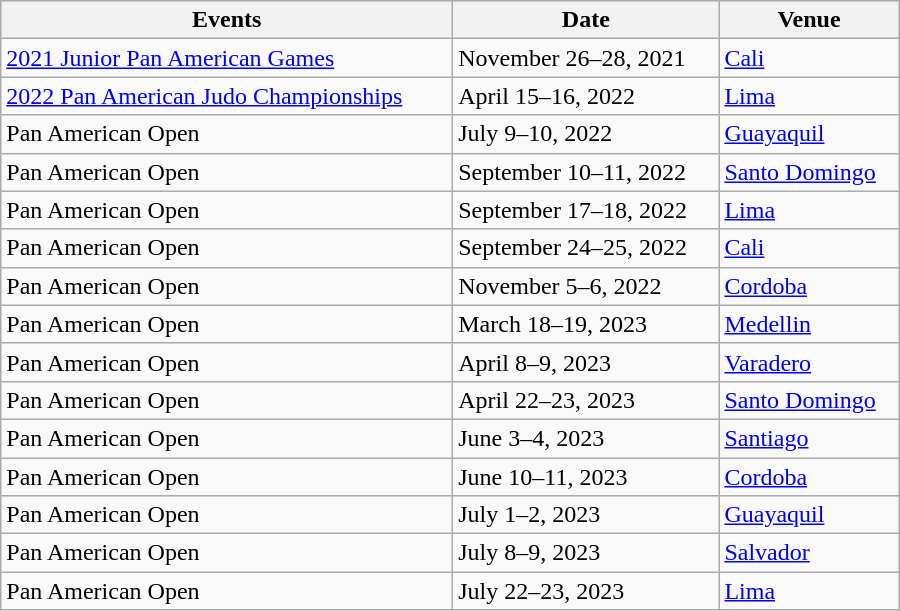<table class="wikitable" width=600>
<tr>
<th>Events</th>
<th>Date</th>
<th>Venue</th>
</tr>
<tr>
<td><a href='#'>2021 Junior Pan American Games</a></td>
<td>November 26–28, 2021</td>
<td> <a href='#'>Cali</a></td>
</tr>
<tr>
<td><a href='#'>2022 Pan American Judo Championships</a></td>
<td>April 15–16, 2022</td>
<td> <a href='#'>Lima</a></td>
</tr>
<tr>
<td>Pan American Open</td>
<td>July 9–10, 2022</td>
<td> <a href='#'>Guayaquil</a></td>
</tr>
<tr>
<td>Pan American Open</td>
<td>September 10–11, 2022</td>
<td> <a href='#'>Santo Domingo</a></td>
</tr>
<tr>
<td>Pan American Open</td>
<td>September 17–18, 2022</td>
<td> <a href='#'>Lima</a></td>
</tr>
<tr>
<td>Pan American Open</td>
<td>September 24–25, 2022</td>
<td> <a href='#'>Cali</a></td>
</tr>
<tr>
<td>Pan American Open</td>
<td>November 5–6, 2022</td>
<td> <a href='#'>Cordoba</a></td>
</tr>
<tr>
<td>Pan American Open</td>
<td>March 18–19, 2023</td>
<td> <a href='#'>Medellin</a></td>
</tr>
<tr>
<td>Pan American Open</td>
<td>April 8–9, 2023</td>
<td> <a href='#'>Varadero</a></td>
</tr>
<tr>
<td>Pan American Open</td>
<td>April 22–23, 2023</td>
<td> <a href='#'>Santo Domingo</a></td>
</tr>
<tr>
<td>Pan American Open</td>
<td>June 3–4, 2023</td>
<td> <a href='#'>Santiago</a></td>
</tr>
<tr>
<td>Pan American Open</td>
<td>June 10–11, 2023</td>
<td> <a href='#'>Cordoba</a></td>
</tr>
<tr>
<td>Pan American Open</td>
<td>July 1–2, 2023</td>
<td> <a href='#'>Guayaquil</a></td>
</tr>
<tr>
<td>Pan American Open</td>
<td>July 8–9, 2023</td>
<td> <a href='#'>Salvador</a></td>
</tr>
<tr>
<td>Pan American Open</td>
<td>July 22–23, 2023</td>
<td> <a href='#'>Lima</a></td>
</tr>
</table>
